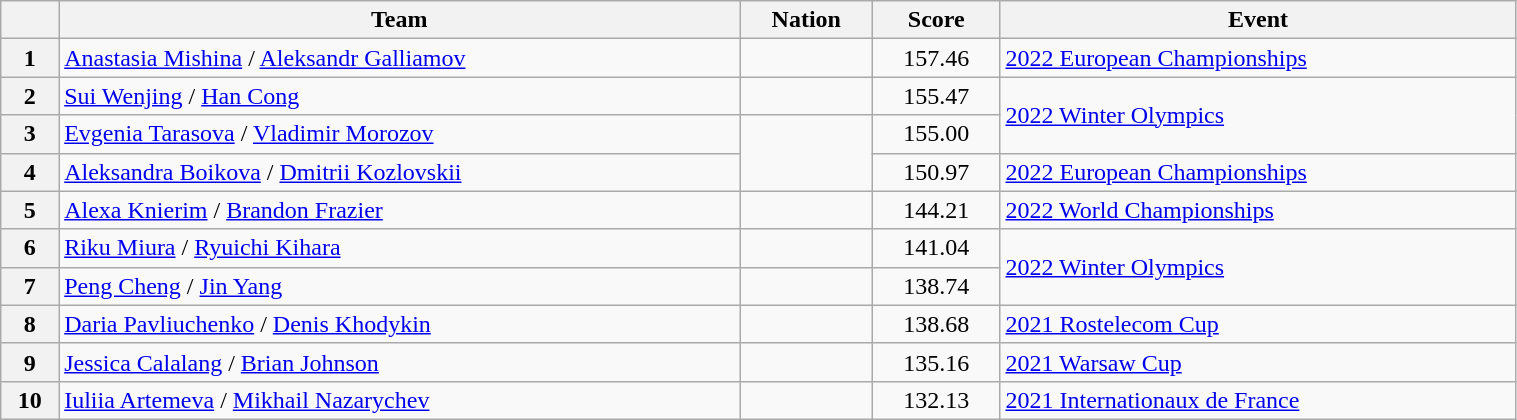<table class="wikitable sortable" style="text-align:left; width:80%">
<tr>
<th scope="col"></th>
<th scope="col">Team</th>
<th scope="col">Nation</th>
<th scope="col">Score</th>
<th scope="col">Event</th>
</tr>
<tr>
<th scope="row">1</th>
<td><a href='#'>Anastasia Mishina</a> / <a href='#'>Aleksandr Galliamov</a></td>
<td></td>
<td style="text-align:center;">157.46</td>
<td><a href='#'>2022 European Championships</a></td>
</tr>
<tr>
<th scope="row">2</th>
<td><a href='#'>Sui Wenjing</a> / <a href='#'>Han Cong</a></td>
<td></td>
<td style="text-align:center;">155.47</td>
<td rowspan="2"><a href='#'>2022 Winter Olympics</a></td>
</tr>
<tr>
<th scope="row">3</th>
<td><a href='#'>Evgenia Tarasova</a> / <a href='#'>Vladimir Morozov</a></td>
<td rowspan="2"></td>
<td style="text-align:center;">155.00</td>
</tr>
<tr>
<th scope="row">4</th>
<td><a href='#'>Aleksandra Boikova</a> / <a href='#'>Dmitrii Kozlovskii</a></td>
<td style="text-align:center;">150.97</td>
<td><a href='#'>2022 European Championships</a></td>
</tr>
<tr>
<th scope="row">5</th>
<td><a href='#'>Alexa Knierim</a> / <a href='#'>Brandon Frazier</a></td>
<td></td>
<td style="text-align:center;">144.21</td>
<td><a href='#'>2022 World Championships</a></td>
</tr>
<tr>
<th scope="row">6</th>
<td><a href='#'>Riku Miura</a> / <a href='#'>Ryuichi Kihara</a></td>
<td></td>
<td style="text-align:center;">141.04</td>
<td rowspan="2"><a href='#'>2022 Winter Olympics</a></td>
</tr>
<tr>
<th scope="row">7</th>
<td><a href='#'>Peng Cheng</a> / <a href='#'>Jin Yang</a></td>
<td></td>
<td style="text-align:center;">138.74</td>
</tr>
<tr>
<th scope="row">8</th>
<td><a href='#'>Daria Pavliuchenko</a> / <a href='#'>Denis Khodykin</a></td>
<td></td>
<td style="text-align:center;">138.68</td>
<td><a href='#'>2021 Rostelecom Cup</a></td>
</tr>
<tr>
<th scope="row">9</th>
<td><a href='#'>Jessica Calalang</a> / <a href='#'>Brian Johnson</a></td>
<td></td>
<td style="text-align:center;">135.16</td>
<td><a href='#'>2021 Warsaw Cup</a></td>
</tr>
<tr>
<th scope="row">10</th>
<td><a href='#'>Iuliia Artemeva</a> / <a href='#'>Mikhail Nazarychev</a></td>
<td></td>
<td style="text-align:center;">132.13</td>
<td><a href='#'>2021 Internationaux de France</a></td>
</tr>
</table>
